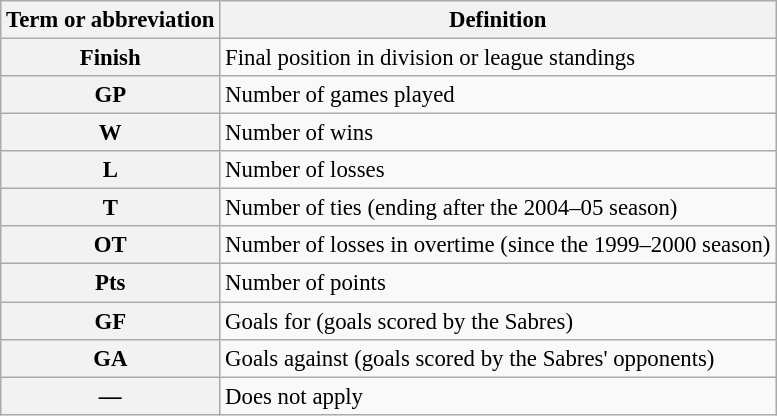<table class="wikitable" style="font-size:95%">
<tr>
<th scope="col">Term or abbreviation</th>
<th scope="col">Definition</th>
</tr>
<tr>
<th scope="row">Finish</th>
<td>Final position in division or league standings</td>
</tr>
<tr>
<th scope="row">GP</th>
<td>Number of games played</td>
</tr>
<tr>
<th scope="row">W</th>
<td>Number of wins</td>
</tr>
<tr>
<th scope="row">L</th>
<td>Number of losses</td>
</tr>
<tr>
<th scope="row">T</th>
<td>Number of ties (ending after the 2004–05 season)</td>
</tr>
<tr>
<th scope="row">OT</th>
<td>Number of losses in overtime (since the 1999–2000 season)</td>
</tr>
<tr>
<th scope="row">Pts</th>
<td>Number of points</td>
</tr>
<tr>
<th scope="row">GF</th>
<td>Goals for (goals scored by the Sabres)</td>
</tr>
<tr>
<th scope="row">GA</th>
<td>Goals against (goals scored by the Sabres' opponents)</td>
</tr>
<tr>
<th scope="row">—</th>
<td>Does not apply</td>
</tr>
</table>
